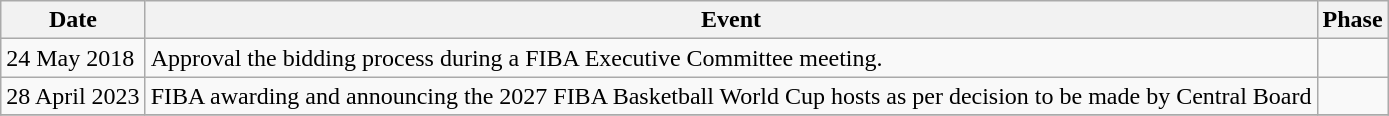<table class="wikitable">
<tr>
<th>Date</th>
<th>Event</th>
<th>Phase</th>
</tr>
<tr>
<td>24 May 2018</td>
<td>Approval the bidding process during a FIBA Executive Committee meeting.</td>
<td></td>
</tr>
<tr>
<td>28 April 2023</td>
<td>FIBA awarding and announcing the 2027 FIBA Basketball World Cup hosts as per decision to be made by Central Board</td>
<td></td>
</tr>
<tr>
</tr>
</table>
